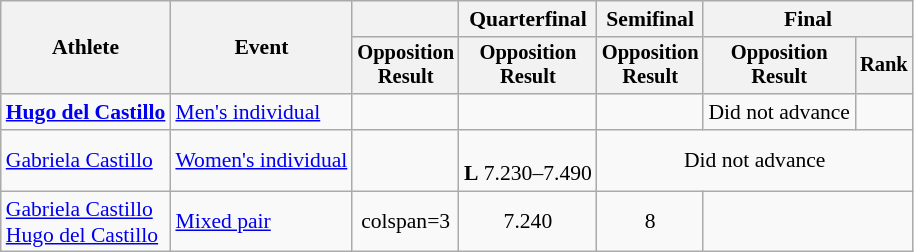<table class=wikitable style=font-size:90%;text-align:center>
<tr>
<th rowspan=2>Athlete</th>
<th rowspan=2>Event</th>
<th></th>
<th>Quarterfinal</th>
<th>Semifinal</th>
<th colspan="2">Final</th>
</tr>
<tr style=font-size:95%>
<th>Opposition<br>Result</th>
<th>Opposition<br>Result</th>
<th>Opposition<br>Result</th>
<th>Opposition<br>Result</th>
<th>Rank</th>
</tr>
<tr>
<td align=left><strong><a href='#'>Hugo del Castillo</a></strong></td>
<td align=left><a href='#'>Men's individual</a></td>
<td></td>
<td><br></td>
<td><br></td>
<td>Did not advance</td>
<td></td>
</tr>
<tr align=center>
<td align=left><a href='#'>Gabriela Castillo</a></td>
<td align=left><a href='#'>Women's individual</a></td>
<td></td>
<td><br><strong>L</strong> 7.230–7.490</td>
<td colspan=3>Did not advance</td>
</tr>
<tr align=center>
<td align=left><a href='#'>Gabriela Castillo</a><br><a href='#'>Hugo del Castillo</a></td>
<td align=left><a href='#'>Mixed pair</a></td>
<td>colspan=3 </td>
<td>7.240</td>
<td>8</td>
</tr>
</table>
